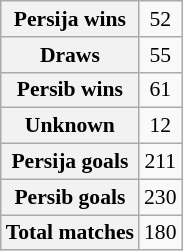<table class="wikitable" style="text-align: center; font-size: 90%">
<tr>
<th>Persija wins</th>
<td>52</td>
</tr>
<tr>
<th>Draws</th>
<td>55</td>
</tr>
<tr>
<th>Persib wins</th>
<td>61</td>
</tr>
<tr>
<th>Unknown</th>
<td>12</td>
</tr>
<tr>
<th>Persija goals</th>
<td>211</td>
</tr>
<tr>
<th>Persib goals</th>
<td>230</td>
</tr>
<tr>
<th><strong>Total matches</strong></th>
<td>180</td>
</tr>
</table>
